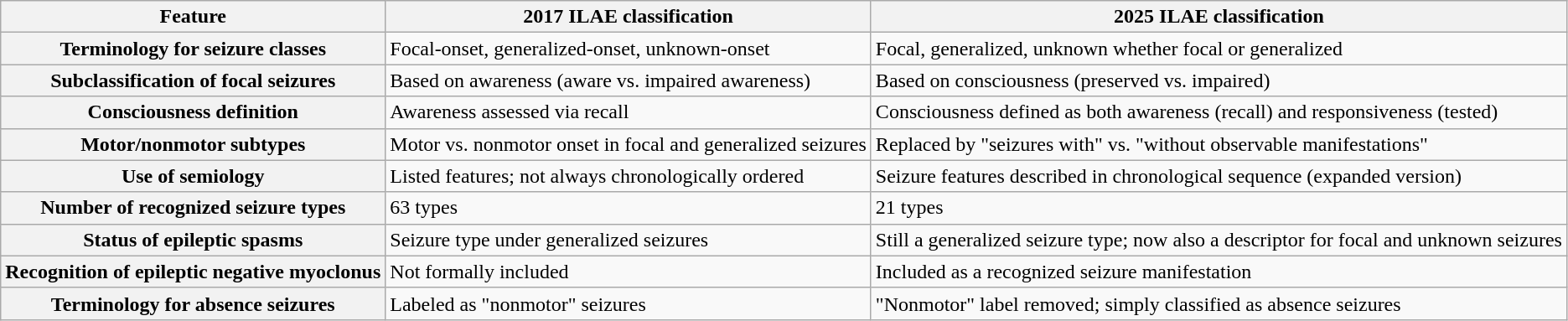<table class="wikitable">
<tr>
<th>Feature</th>
<th>2017 ILAE classification</th>
<th>2025 ILAE classification</th>
</tr>
<tr>
<th>Terminology for seizure classes</th>
<td>Focal-onset, generalized-onset, unknown-onset</td>
<td>Focal, generalized, unknown whether focal or generalized</td>
</tr>
<tr>
<th>Subclassification of focal seizures</th>
<td>Based on awareness (aware vs. impaired awareness)</td>
<td>Based on consciousness (preserved vs. impaired)</td>
</tr>
<tr>
<th>Consciousness definition</th>
<td>Awareness assessed via recall</td>
<td>Consciousness defined as both awareness (recall) and responsiveness (tested)</td>
</tr>
<tr>
<th>Motor/nonmotor subtypes</th>
<td>Motor vs. nonmotor onset in focal and generalized seizures</td>
<td>Replaced by "seizures with" vs. "without observable manifestations"</td>
</tr>
<tr>
<th>Use of semiology</th>
<td>Listed features; not always chronologically ordered</td>
<td>Seizure features described in chronological sequence (expanded version)</td>
</tr>
<tr>
<th>Number of recognized seizure types</th>
<td>63 types</td>
<td>21 types</td>
</tr>
<tr>
<th>Status of epileptic spasms</th>
<td>Seizure type under generalized seizures</td>
<td>Still a generalized seizure type; now also a descriptor for focal and unknown seizures</td>
</tr>
<tr>
<th>Recognition of epileptic negative myoclonus</th>
<td>Not formally included</td>
<td>Included as a recognized seizure manifestation</td>
</tr>
<tr>
<th>Terminology for absence seizures</th>
<td>Labeled as "nonmotor" seizures</td>
<td>"Nonmotor" label removed; simply classified as absence seizures</td>
</tr>
</table>
